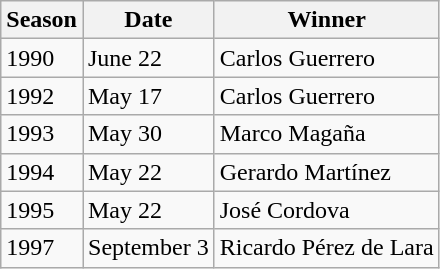<table class="wikitable">
<tr>
<th>Season</th>
<th>Date</th>
<th>Winner</th>
</tr>
<tr>
<td>1990</td>
<td>June 22</td>
<td> Carlos Guerrero</td>
</tr>
<tr>
<td>1992</td>
<td>May 17</td>
<td> Carlos Guerrero</td>
</tr>
<tr>
<td>1993</td>
<td>May 30</td>
<td> Marco Magaña</td>
</tr>
<tr>
<td>1994</td>
<td>May 22</td>
<td> Gerardo Martínez</td>
</tr>
<tr>
<td>1995</td>
<td>May 22</td>
<td> José Cordova</td>
</tr>
<tr>
<td>1997</td>
<td>September 3</td>
<td> Ricardo Pérez de Lara</td>
</tr>
</table>
